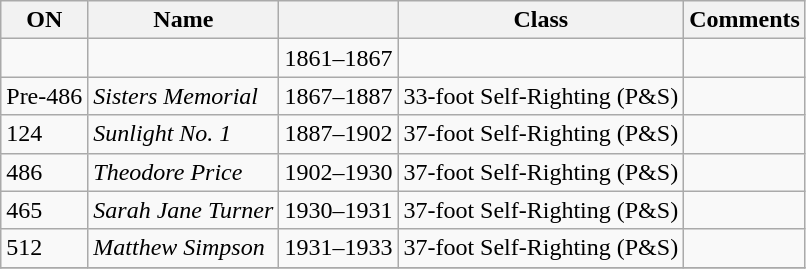<table class="wikitable">
<tr>
<th>ON</th>
<th>Name</th>
<th></th>
<th>Class</th>
<th>Comments</th>
</tr>
<tr>
<td></td>
<td></td>
<td>1861–1867</td>
<td></td>
<td></td>
</tr>
<tr>
<td>Pre-486</td>
<td><em>Sisters Memorial</em></td>
<td>1867–1887</td>
<td>33-foot Self-Righting (P&S)</td>
<td></td>
</tr>
<tr>
<td>124</td>
<td><em>Sunlight No. 1</em></td>
<td>1887–1902</td>
<td>37-foot Self-Righting (P&S)</td>
<td></td>
</tr>
<tr>
<td>486</td>
<td><em>Theodore Price</em></td>
<td>1902–1930</td>
<td>37-foot Self-Righting (P&S)</td>
<td></td>
</tr>
<tr>
<td>465</td>
<td><em>Sarah Jane Turner</em></td>
<td>1930–1931</td>
<td>37-foot Self-Righting (P&S)</td>
<td></td>
</tr>
<tr>
<td>512</td>
<td><em>Matthew Simpson</em></td>
<td>1931–1933</td>
<td>37-foot Self-Righting (P&S)</td>
<td></td>
</tr>
<tr>
</tr>
</table>
